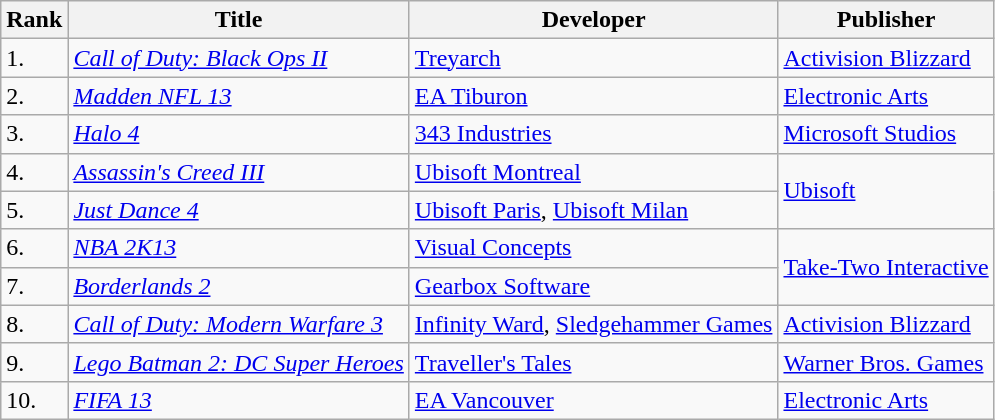<table class="wikitable">
<tr>
<th>Rank</th>
<th>Title</th>
<th>Developer</th>
<th>Publisher</th>
</tr>
<tr>
<td>1.</td>
<td><em><a href='#'>Call of Duty: Black Ops II</a></em></td>
<td><a href='#'>Treyarch</a></td>
<td><a href='#'>Activision Blizzard</a></td>
</tr>
<tr>
<td>2.</td>
<td><em><a href='#'>Madden NFL 13</a></em></td>
<td><a href='#'>EA Tiburon</a></td>
<td><a href='#'>Electronic Arts</a></td>
</tr>
<tr>
<td>3.</td>
<td><em><a href='#'>Halo 4</a></em></td>
<td><a href='#'>343 Industries</a></td>
<td><a href='#'>Microsoft Studios</a></td>
</tr>
<tr>
<td>4.</td>
<td><em><a href='#'>Assassin's Creed III</a></em></td>
<td><a href='#'>Ubisoft Montreal</a></td>
<td rowspan="2"><a href='#'>Ubisoft</a></td>
</tr>
<tr>
<td>5.</td>
<td><em><a href='#'>Just Dance 4</a></em></td>
<td><a href='#'>Ubisoft Paris</a>, <a href='#'>Ubisoft Milan</a></td>
</tr>
<tr>
<td>6.</td>
<td><em><a href='#'>NBA 2K13</a></em></td>
<td><a href='#'>Visual Concepts</a></td>
<td rowspan="2"><a href='#'>Take-Two Interactive</a></td>
</tr>
<tr>
<td>7.</td>
<td><em><a href='#'>Borderlands 2</a></em></td>
<td><a href='#'>Gearbox Software</a></td>
</tr>
<tr>
<td>8.</td>
<td><em><a href='#'>Call of Duty: Modern Warfare 3</a></em></td>
<td><a href='#'>Infinity Ward</a>, <a href='#'>Sledgehammer Games</a></td>
<td><a href='#'>Activision Blizzard</a></td>
</tr>
<tr>
<td>9.</td>
<td><em><a href='#'>Lego Batman 2: DC Super Heroes</a></em></td>
<td><a href='#'>Traveller's Tales</a></td>
<td><a href='#'>Warner Bros. Games</a></td>
</tr>
<tr>
<td>10.</td>
<td><em><a href='#'>FIFA 13</a></em></td>
<td><a href='#'>EA Vancouver</a></td>
<td><a href='#'>Electronic Arts</a></td>
</tr>
</table>
